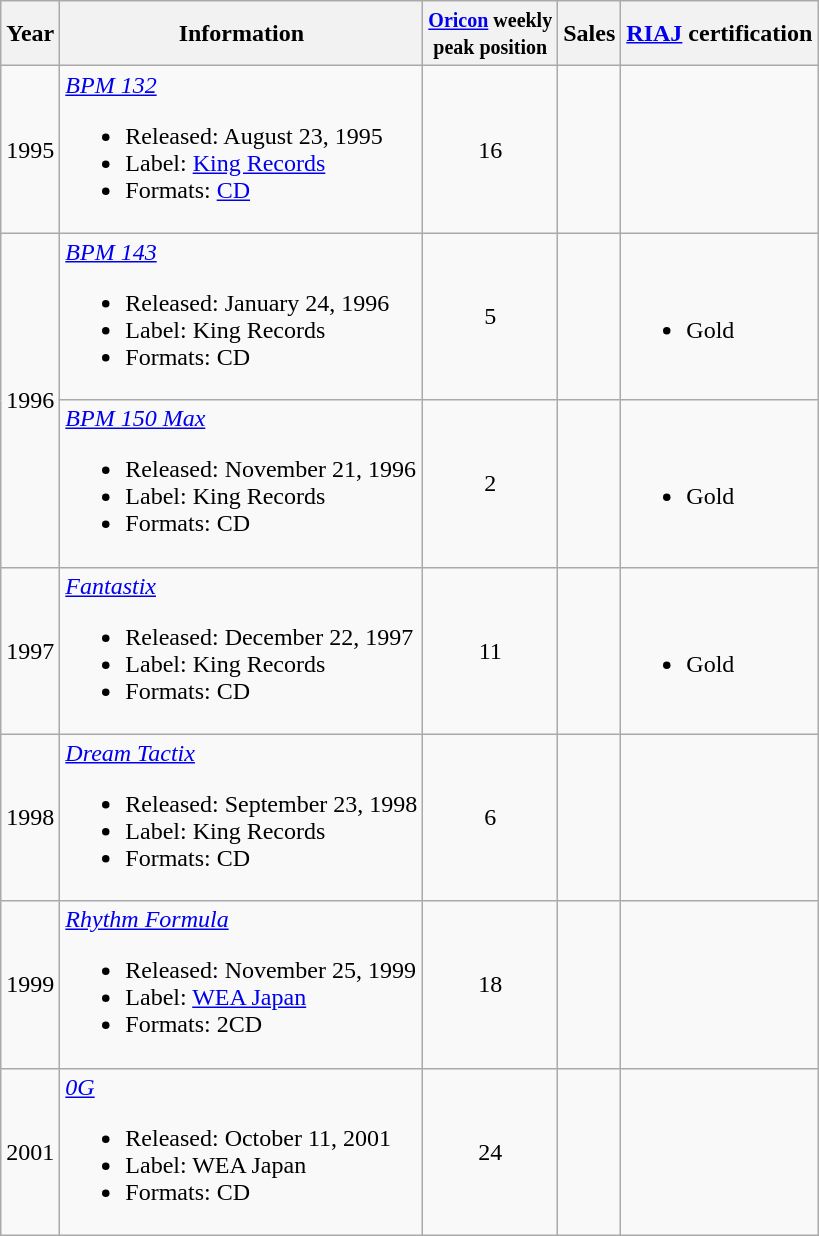<table class="wikitable">
<tr>
<th>Year</th>
<th>Information</th>
<th><small><a href='#'>Oricon</a> weekly<br>peak position</small></th>
<th>Sales</th>
<th><a href='#'>RIAJ</a> certification</th>
</tr>
<tr>
<td>1995</td>
<td><em><a href='#'>BPM 132</a></em><br><ul><li>Released: August 23, 1995</li><li>Label: <a href='#'>King Records</a></li><li>Formats: <a href='#'>CD</a></li></ul></td>
<td style="text-align:center;">16</td>
<td align="left"></td>
<td align="left"></td>
</tr>
<tr>
<td rowspan="2">1996</td>
<td><em><a href='#'>BPM 143</a></em><br><ul><li>Released: January 24, 1996</li><li>Label: King Records</li><li>Formats: CD</li></ul></td>
<td style="text-align:center;">5</td>
<td align="left"></td>
<td align="left"><br><ul><li>Gold</li></ul></td>
</tr>
<tr>
<td><em><a href='#'>BPM 150 Max</a></em><br><ul><li>Released: November 21, 1996</li><li>Label: King Records</li><li>Formats: CD</li></ul></td>
<td style="text-align:center;">2</td>
<td align="left"></td>
<td align="left"><br><ul><li>Gold</li></ul></td>
</tr>
<tr>
<td>1997</td>
<td><em><a href='#'>Fantastix</a></em><br><ul><li>Released: December 22, 1997</li><li>Label: King Records</li><li>Formats: CD</li></ul></td>
<td style="text-align:center;">11</td>
<td align="left"></td>
<td align="left"><br><ul><li>Gold</li></ul></td>
</tr>
<tr>
<td>1998</td>
<td><em><a href='#'>Dream Tactix</a></em><br><ul><li>Released: September 23, 1998</li><li>Label: King Records</li><li>Formats: CD</li></ul></td>
<td style="text-align:center;">6</td>
<td align="left"></td>
<td align="left"></td>
</tr>
<tr>
<td>1999</td>
<td><em><a href='#'>Rhythm Formula</a></em><br><ul><li>Released: November 25, 1999</li><li>Label: <a href='#'>WEA Japan</a></li><li>Formats: 2CD</li></ul></td>
<td style="text-align:center;">18</td>
<td align="left"></td>
<td align="left"></td>
</tr>
<tr>
<td>2001</td>
<td><em><a href='#'>0G</a></em><br><ul><li>Released: October 11, 2001</li><li>Label: WEA Japan</li><li>Formats: CD</li></ul></td>
<td style="text-align:center;">24</td>
<td align="left"></td>
<td align="left"></td>
</tr>
</table>
